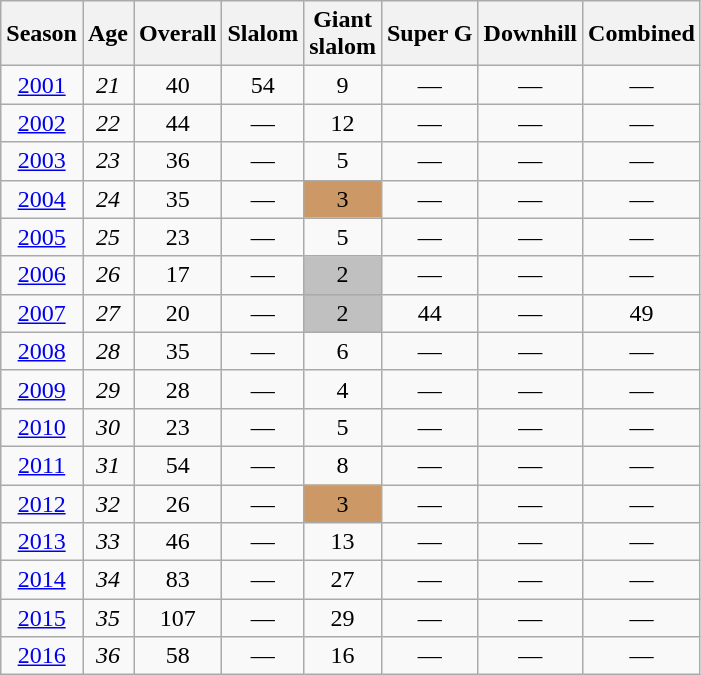<table class=wikitable style="text-align:center">
<tr>
<th>Season</th>
<th>Age</th>
<th>Overall</th>
<th>Slalom</th>
<th>Giant<br>slalom</th>
<th>Super G</th>
<th>Downhill</th>
<th>Combined</th>
</tr>
<tr>
<td><a href='#'>2001</a></td>
<td><em>21</em></td>
<td>40</td>
<td>54</td>
<td>9</td>
<td>—</td>
<td>—</td>
<td>—</td>
</tr>
<tr>
<td><a href='#'>2002</a></td>
<td><em>22</em></td>
<td>44</td>
<td>—</td>
<td>12</td>
<td>—</td>
<td>—</td>
<td>—</td>
</tr>
<tr>
<td><a href='#'>2003</a></td>
<td><em>23</em></td>
<td>36</td>
<td>—</td>
<td>5</td>
<td>—</td>
<td>—</td>
<td>—</td>
</tr>
<tr>
<td><a href='#'>2004</a></td>
<td><em>24</em></td>
<td>35</td>
<td>—</td>
<td bgcolor="cc9966">3</td>
<td>—</td>
<td>—</td>
<td>—</td>
</tr>
<tr>
<td><a href='#'>2005</a></td>
<td><em>25</em></td>
<td>23</td>
<td>—</td>
<td>5</td>
<td>—</td>
<td>—</td>
<td>—</td>
</tr>
<tr>
<td><a href='#'>2006</a></td>
<td><em>26</em></td>
<td>17</td>
<td>—</td>
<td bgcolor="silver">2</td>
<td>—</td>
<td>—</td>
<td>—</td>
</tr>
<tr>
<td><a href='#'>2007</a></td>
<td><em>27</em></td>
<td>20</td>
<td>—</td>
<td bgcolor="silver">2</td>
<td>44</td>
<td>—</td>
<td>49</td>
</tr>
<tr>
<td><a href='#'>2008</a></td>
<td><em>28</em></td>
<td>35</td>
<td>—</td>
<td>6</td>
<td>—</td>
<td>—</td>
<td>—</td>
</tr>
<tr>
<td><a href='#'>2009</a></td>
<td><em>29</em></td>
<td>28</td>
<td>—</td>
<td>4</td>
<td>—</td>
<td>—</td>
<td>—</td>
</tr>
<tr>
<td><a href='#'>2010</a></td>
<td><em>30</em></td>
<td>23</td>
<td>—</td>
<td>5</td>
<td>—</td>
<td>—</td>
<td>—</td>
</tr>
<tr>
<td><a href='#'>2011</a></td>
<td><em>31</em></td>
<td>54</td>
<td>—</td>
<td>8</td>
<td>—</td>
<td>—</td>
<td>—</td>
</tr>
<tr>
<td><a href='#'>2012</a></td>
<td><em>32</em></td>
<td>26</td>
<td>—</td>
<td bgcolor="cc9966">3</td>
<td>—</td>
<td>—</td>
<td>—</td>
</tr>
<tr>
<td><a href='#'>2013</a></td>
<td><em>33</em></td>
<td>46</td>
<td>—</td>
<td>13</td>
<td>—</td>
<td>—</td>
<td>—</td>
</tr>
<tr>
<td><a href='#'>2014</a></td>
<td><em>34</em></td>
<td>83</td>
<td>—</td>
<td>27</td>
<td>—</td>
<td>—</td>
<td>—</td>
</tr>
<tr>
<td><a href='#'>2015</a></td>
<td><em>35</em></td>
<td>107</td>
<td>—</td>
<td>29</td>
<td>—</td>
<td>—</td>
<td>—</td>
</tr>
<tr>
<td><a href='#'>2016</a></td>
<td><em>36</em></td>
<td>58</td>
<td>—</td>
<td>16</td>
<td>—</td>
<td>—</td>
<td>—</td>
</tr>
</table>
